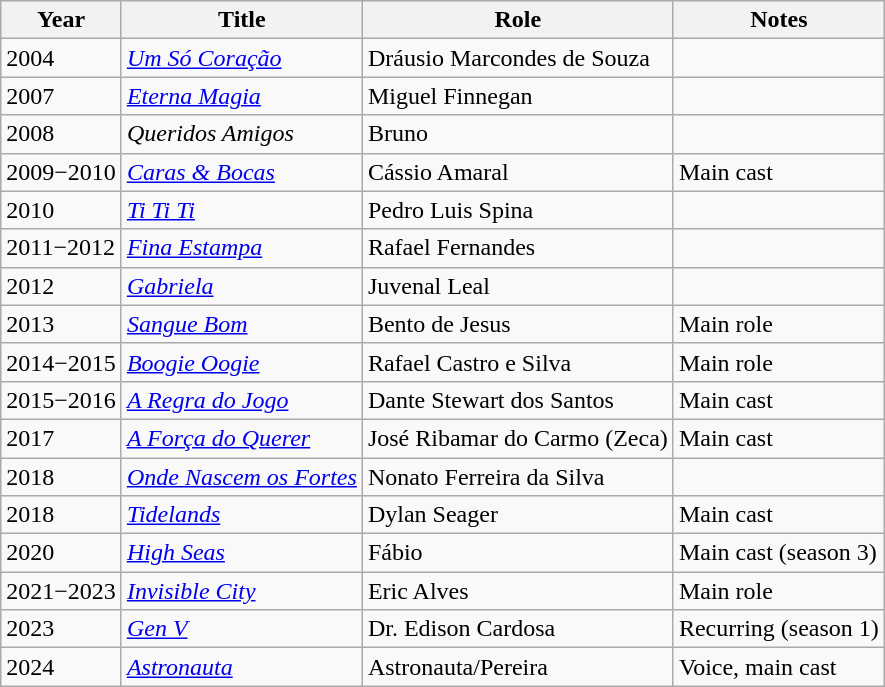<table class="wikitable">
<tr>
<th>Year</th>
<th>Title</th>
<th>Role</th>
<th>Notes</th>
</tr>
<tr>
<td>2004</td>
<td><em><a href='#'>Um Só Coração</a></em></td>
<td>Dráusio Marcondes de Souza</td>
<td></td>
</tr>
<tr>
<td>2007</td>
<td><em><a href='#'>Eterna Magia</a></em></td>
<td>Miguel Finnegan</td>
<td></td>
</tr>
<tr>
<td>2008</td>
<td><em>Queridos Amigos</em></td>
<td>Bruno</td>
<td></td>
</tr>
<tr>
<td>2009−2010</td>
<td><em><a href='#'>Caras & Bocas</a></em></td>
<td>Cássio Amaral</td>
<td>Main cast</td>
</tr>
<tr>
<td>2010</td>
<td><em><a href='#'>Ti Ti Ti</a></em></td>
<td>Pedro Luis Spina</td>
<td></td>
</tr>
<tr>
<td>2011−2012</td>
<td><em><a href='#'>Fina Estampa</a></em></td>
<td>Rafael Fernandes</td>
<td></td>
</tr>
<tr>
<td>2012</td>
<td><em><a href='#'>Gabriela</a></em></td>
<td>Juvenal Leal</td>
<td></td>
</tr>
<tr>
<td>2013</td>
<td><em><a href='#'>Sangue Bom</a></em></td>
<td>Bento de Jesus</td>
<td>Main role</td>
</tr>
<tr>
<td>2014−2015</td>
<td><em><a href='#'>Boogie Oogie</a></em></td>
<td>Rafael Castro e Silva</td>
<td>Main role</td>
</tr>
<tr>
<td>2015−2016</td>
<td><em><a href='#'>A Regra do Jogo</a></em></td>
<td>Dante Stewart dos Santos</td>
<td>Main cast</td>
</tr>
<tr>
<td>2017</td>
<td><em><a href='#'>A Força do Querer</a></em></td>
<td>José Ribamar do Carmo (Zeca)</td>
<td>Main cast</td>
</tr>
<tr>
<td>2018</td>
<td><em><a href='#'>Onde Nascem os Fortes</a></em></td>
<td>Nonato Ferreira da Silva</td>
<td></td>
</tr>
<tr>
<td>2018</td>
<td><em><a href='#'>Tidelands</a></em></td>
<td>Dylan Seager</td>
<td>Main cast</td>
</tr>
<tr>
<td>2020</td>
<td><em><a href='#'>High Seas</a></em></td>
<td>Fábio</td>
<td>Main cast (season 3)</td>
</tr>
<tr>
<td>2021−2023</td>
<td><em><a href='#'>Invisible City</a></em></td>
<td>Eric Alves</td>
<td>Main role</td>
</tr>
<tr>
<td>2023</td>
<td><em><a href='#'>Gen V</a></em></td>
<td>Dr. Edison Cardosa</td>
<td>Recurring (season 1)</td>
</tr>
<tr>
<td>2024</td>
<td><em><a href='#'>Astronauta</a></em></td>
<td>Astronauta/Pereira</td>
<td>Voice, main cast</td>
</tr>
</table>
